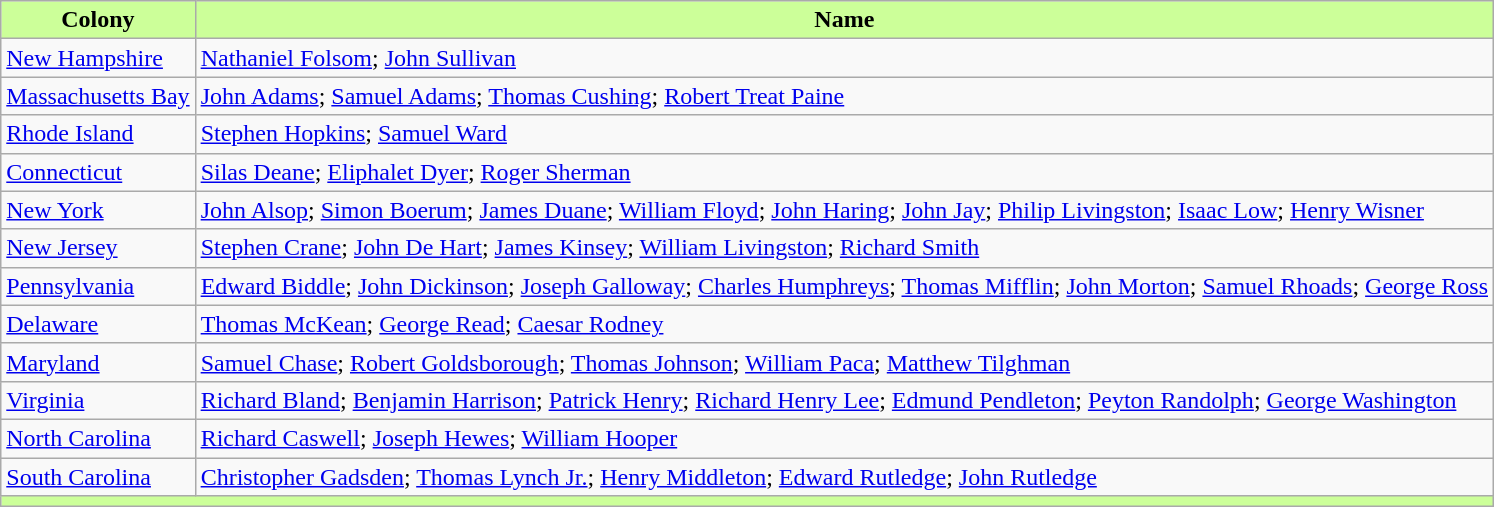<table class="wikitable">
<tr>
<th style="background-color:#ccff99;">Colony</th>
<th style="background-color:#ccff99;">Name</th>
</tr>
<tr>
<td nowrap><a href='#'>New Hampshire</a></td>
<td><a href='#'>Nathaniel Folsom</a>; <a href='#'>John Sullivan</a></td>
</tr>
<tr>
<td nowrap><a href='#'>Massachusetts Bay</a></td>
<td><a href='#'>John Adams</a>; <a href='#'>Samuel Adams</a>; <a href='#'>Thomas Cushing</a>; <a href='#'>Robert Treat Paine</a></td>
</tr>
<tr>
<td><a href='#'>Rhode Island</a></td>
<td><a href='#'>Stephen Hopkins</a>; <a href='#'>Samuel Ward</a></td>
</tr>
<tr>
<td><a href='#'>Connecticut</a></td>
<td><a href='#'>Silas Deane</a>; <a href='#'>Eliphalet Dyer</a>; <a href='#'>Roger Sherman</a></td>
</tr>
<tr>
<td><a href='#'>New York</a></td>
<td><a href='#'>John Alsop</a>; <a href='#'>Simon Boerum</a>; <a href='#'>James Duane</a>; <a href='#'>William Floyd</a>; <a href='#'>John Haring</a>; <a href='#'>John Jay</a>; <a href='#'>Philip Livingston</a>; <a href='#'>Isaac Low</a>; <a href='#'>Henry Wisner</a></td>
</tr>
<tr>
<td><a href='#'>New Jersey</a></td>
<td><a href='#'>Stephen Crane</a>; <a href='#'>John De Hart</a>; <a href='#'>James Kinsey</a>; <a href='#'>William Livingston</a>; <a href='#'>Richard Smith</a></td>
</tr>
<tr>
<td><a href='#'>Pennsylvania</a></td>
<td><a href='#'>Edward Biddle</a>; <a href='#'>John Dickinson</a>; <a href='#'>Joseph Galloway</a>; <a href='#'>Charles Humphreys</a>; <a href='#'>Thomas Mifflin</a>; <a href='#'>John Morton</a>; <a href='#'>Samuel Rhoads</a>; <a href='#'>George Ross</a></td>
</tr>
<tr>
<td><a href='#'>Delaware</a></td>
<td><a href='#'>Thomas McKean</a>; <a href='#'>George Read</a>; <a href='#'>Caesar Rodney</a></td>
</tr>
<tr>
<td><a href='#'>Maryland</a></td>
<td><a href='#'>Samuel Chase</a>; <a href='#'>Robert Goldsborough</a>; <a href='#'>Thomas Johnson</a>; <a href='#'>William Paca</a>; <a href='#'>Matthew Tilghman</a></td>
</tr>
<tr>
<td><a href='#'>Virginia</a></td>
<td><a href='#'>Richard Bland</a>; <a href='#'>Benjamin Harrison</a>; <a href='#'>Patrick Henry</a>; <a href='#'>Richard Henry Lee</a>; <a href='#'>Edmund Pendleton</a>; <a href='#'>Peyton Randolph</a>; <a href='#'>George Washington</a></td>
</tr>
<tr>
<td><a href='#'>North Carolina</a></td>
<td><a href='#'>Richard Caswell</a>; <a href='#'>Joseph Hewes</a>; <a href='#'>William Hooper</a></td>
</tr>
<tr>
<td><a href='#'>South Carolina</a></td>
<td><a href='#'>Christopher Gadsden</a>; <a href='#'>Thomas Lynch Jr.</a>; <a href='#'>Henry Middleton</a>; <a href='#'>Edward Rutledge</a>; <a href='#'>John Rutledge</a></td>
</tr>
<tr>
<th colspan=2 style="background-color:#ccff99;"></th>
</tr>
</table>
